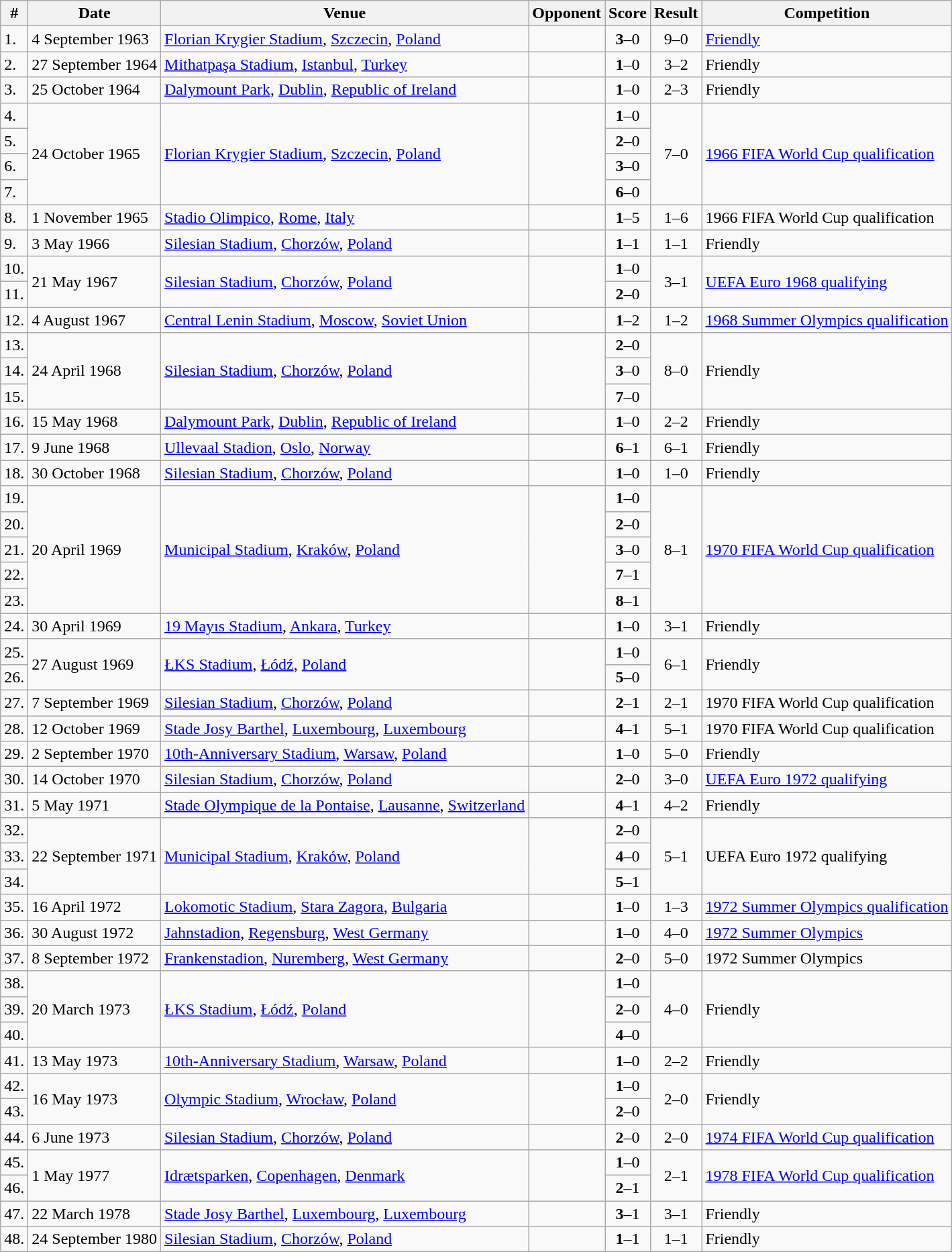<table class="wikitable">
<tr>
<th>#</th>
<th>Date</th>
<th>Venue</th>
<th>Opponent</th>
<th>Score</th>
<th>Result</th>
<th>Competition</th>
</tr>
<tr>
<td>1.</td>
<td>4 September 1963</td>
<td><a href='#'>Florian Krygier Stadium</a>, <a href='#'>Szczecin</a>, <a href='#'>Poland</a></td>
<td></td>
<td align="center"><strong>3</strong>–0</td>
<td align="center">9–0</td>
<td><a href='#'>Friendly</a></td>
</tr>
<tr>
<td>2.</td>
<td>27 September 1964</td>
<td><a href='#'>Mithatpaşa Stadium</a>, <a href='#'>Istanbul</a>, <a href='#'>Turkey</a></td>
<td></td>
<td align="center"><strong>1</strong>–0</td>
<td align="center">3–2</td>
<td>Friendly</td>
</tr>
<tr>
<td>3.</td>
<td>25 October 1964</td>
<td><a href='#'>Dalymount Park</a>, <a href='#'>Dublin</a>, <a href='#'>Republic of Ireland</a></td>
<td></td>
<td align="center"><strong>1</strong>–0</td>
<td align="center">2–3</td>
<td>Friendly</td>
</tr>
<tr>
<td>4.</td>
<td rowspan=4>24 October 1965</td>
<td rowspan=4><a href='#'>Florian Krygier Stadium</a>, <a href='#'>Szczecin</a>, <a href='#'>Poland</a></td>
<td rowspan="4"></td>
<td align="center"><strong>1</strong>–0</td>
<td align="center" rowspan=4>7–0</td>
<td rowspan=4><a href='#'>1966 FIFA World Cup qualification</a></td>
</tr>
<tr>
<td>5.</td>
<td align="center"><strong>2</strong>–0</td>
</tr>
<tr>
<td>6.</td>
<td align="center"><strong>3</strong>–0</td>
</tr>
<tr>
<td>7.</td>
<td align="center"><strong>6</strong>–0</td>
</tr>
<tr>
<td>8.</td>
<td>1 November 1965</td>
<td><a href='#'>Stadio Olimpico</a>, <a href='#'>Rome</a>, <a href='#'>Italy</a></td>
<td></td>
<td align="center"><strong>1</strong>–5</td>
<td align="center">1–6</td>
<td>1966 FIFA World Cup qualification</td>
</tr>
<tr>
<td>9.</td>
<td>3 May 1966</td>
<td><a href='#'>Silesian Stadium</a>, <a href='#'>Chorzów</a>, <a href='#'>Poland</a></td>
<td></td>
<td align="center"><strong>1</strong>–1</td>
<td align="center">1–1</td>
<td>Friendly</td>
</tr>
<tr>
<td>10.</td>
<td rowspan=2>21 May 1967</td>
<td rowspan=2><a href='#'>Silesian Stadium</a>, <a href='#'>Chorzów</a>, <a href='#'>Poland</a></td>
<td rowspan=2></td>
<td align="center"><strong>1</strong>–0</td>
<td align="center" rowspan=2>3–1</td>
<td rowspan=2><a href='#'>UEFA Euro 1968 qualifying</a></td>
</tr>
<tr>
<td>11.</td>
<td align="center"><strong>2</strong>–0</td>
</tr>
<tr>
<td>12.</td>
<td>4 August 1967</td>
<td><a href='#'>Central Lenin Stadium</a>, <a href='#'>Moscow</a>, <a href='#'>Soviet Union</a></td>
<td></td>
<td align="center"><strong>1</strong>–2</td>
<td align="center">1–2</td>
<td><a href='#'>1968 Summer Olympics qualification</a></td>
</tr>
<tr>
<td>13.</td>
<td rowspan=3>24 April 1968</td>
<td rowspan=3><a href='#'>Silesian Stadium</a>, <a href='#'>Chorzów</a>, <a href='#'>Poland</a></td>
<td rowspan=3></td>
<td align="center"><strong>2</strong>–0</td>
<td align="center" rowspan=3>8–0</td>
<td rowspan=3>Friendly</td>
</tr>
<tr>
<td>14.</td>
<td align="center"><strong>3</strong>–0</td>
</tr>
<tr>
<td>15.</td>
<td align="center"><strong>7</strong>–0</td>
</tr>
<tr>
<td>16.</td>
<td>15 May 1968</td>
<td><a href='#'>Dalymount Park</a>, <a href='#'>Dublin</a>, <a href='#'>Republic of Ireland</a></td>
<td></td>
<td align="center"><strong>1</strong>–0</td>
<td align="center">2–2</td>
<td>Friendly</td>
</tr>
<tr>
<td>17.</td>
<td>9 June 1968</td>
<td><a href='#'>Ullevaal Stadion</a>, <a href='#'>Oslo</a>, <a href='#'>Norway</a></td>
<td></td>
<td align="center"><strong>6</strong>–1</td>
<td align="center">6–1</td>
<td>Friendly</td>
</tr>
<tr>
<td>18.</td>
<td>30 October 1968</td>
<td><a href='#'>Silesian Stadium</a>, <a href='#'>Chorzów</a>, <a href='#'>Poland</a></td>
<td></td>
<td align="center"><strong>1</strong>–0</td>
<td align="center">1–0</td>
<td>Friendly</td>
</tr>
<tr>
<td>19.</td>
<td rowspan=5>20 April 1969</td>
<td rowspan=5><a href='#'>Municipal Stadium</a>, <a href='#'>Kraków</a>, <a href='#'>Poland</a></td>
<td rowspan="5"></td>
<td align="center"><strong>1</strong>–0</td>
<td align="center" rowspan=5>8–1</td>
<td rowspan=5><a href='#'>1970 FIFA World Cup qualification</a></td>
</tr>
<tr>
<td>20.</td>
<td align="center"><strong>2</strong>–0</td>
</tr>
<tr>
<td>21.</td>
<td align="center"><strong>3</strong>–0</td>
</tr>
<tr>
<td>22.</td>
<td align="center"><strong>7</strong>–1</td>
</tr>
<tr>
<td>23.</td>
<td align="center"><strong>8</strong>–1</td>
</tr>
<tr>
<td>24.</td>
<td>30 April 1969</td>
<td><a href='#'>19 Mayıs Stadium</a>, <a href='#'>Ankara</a>, <a href='#'>Turkey</a></td>
<td></td>
<td align="center"><strong>1</strong>–0</td>
<td align="center">3–1</td>
<td>Friendly</td>
</tr>
<tr>
<td>25.</td>
<td rowspan=2>27 August 1969</td>
<td rowspan=2><a href='#'>ŁKS Stadium</a>, <a href='#'>Łódź</a>, <a href='#'>Poland</a></td>
<td rowspan="2"></td>
<td align="center"><strong>1</strong>–0</td>
<td align="center" rowspan=2>6–1</td>
<td rowspan=2>Friendly</td>
</tr>
<tr>
<td>26.</td>
<td align="center"><strong>5</strong>–0</td>
</tr>
<tr>
<td>27.</td>
<td>7 September 1969</td>
<td><a href='#'>Silesian Stadium</a>, <a href='#'>Chorzów</a>, <a href='#'>Poland</a></td>
<td></td>
<td align="center"><strong>2</strong>–1</td>
<td align="center">2–1</td>
<td>1970 FIFA World Cup qualification</td>
</tr>
<tr>
<td>28.</td>
<td>12 October 1969</td>
<td><a href='#'>Stade Josy Barthel</a>, <a href='#'>Luxembourg</a>, <a href='#'>Luxembourg</a></td>
<td></td>
<td align="center"><strong>4</strong>–1</td>
<td align="center">5–1</td>
<td>1970 FIFA World Cup qualification</td>
</tr>
<tr>
<td>29.</td>
<td>2 September 1970</td>
<td><a href='#'>10th-Anniversary Stadium</a>, <a href='#'>Warsaw</a>, <a href='#'>Poland</a></td>
<td></td>
<td align="center"><strong>1</strong>–0</td>
<td align="center">5–0</td>
<td>Friendly</td>
</tr>
<tr>
<td>30.</td>
<td>14 October 1970</td>
<td><a href='#'>Silesian Stadium</a>, <a href='#'>Chorzów</a>, <a href='#'>Poland</a></td>
<td></td>
<td align="center"><strong>2</strong>–0</td>
<td align="center">3–0</td>
<td><a href='#'>UEFA Euro 1972 qualifying</a></td>
</tr>
<tr>
<td>31.</td>
<td>5 May 1971</td>
<td><a href='#'>Stade Olympique de la Pontaise</a>, <a href='#'>Lausanne</a>, <a href='#'>Switzerland</a></td>
<td></td>
<td align="center"><strong>4</strong>–1</td>
<td align="center">4–2</td>
<td>Friendly</td>
</tr>
<tr>
<td>32.</td>
<td rowspan=3>22 September 1971</td>
<td rowspan=3><a href='#'>Municipal Stadium</a>, <a href='#'>Kraków</a>, <a href='#'>Poland</a></td>
<td rowspan="3"></td>
<td align="center"><strong>2</strong>–0</td>
<td align="center" rowspan=3>5–1</td>
<td rowspan=3>UEFA Euro 1972 qualifying</td>
</tr>
<tr>
<td>33.</td>
<td align="center"><strong>4</strong>–0</td>
</tr>
<tr>
<td>34.</td>
<td align="center"><strong>5</strong>–1</td>
</tr>
<tr>
<td>35.</td>
<td>16 April 1972</td>
<td><a href='#'>Lokomotic Stadium</a>, <a href='#'>Stara Zagora</a>, <a href='#'>Bulgaria</a></td>
<td></td>
<td align="center"><strong>1</strong>–0</td>
<td align="center">1–3</td>
<td><a href='#'>1972 Summer Olympics qualification</a></td>
</tr>
<tr>
<td>36.</td>
<td>30 August 1972</td>
<td><a href='#'>Jahnstadion</a>, <a href='#'>Regensburg</a>, <a href='#'>West Germany</a></td>
<td></td>
<td align="center"><strong>1</strong>–0</td>
<td align="center">4–0</td>
<td><a href='#'>1972 Summer Olympics</a></td>
</tr>
<tr>
<td>37.</td>
<td>8 September 1972</td>
<td><a href='#'>Frankenstadion</a>, <a href='#'>Nuremberg</a>, <a href='#'>West Germany</a></td>
<td></td>
<td align="center"><strong>2</strong>–0</td>
<td align="center">5–0</td>
<td>1972 Summer Olympics</td>
</tr>
<tr>
<td>38.</td>
<td rowspan=3>20 March 1973</td>
<td rowspan=3><a href='#'>ŁKS Stadium</a>, <a href='#'>Łódź</a>, <a href='#'>Poland</a></td>
<td rowspan="3"></td>
<td align="center"><strong>1</strong>–0</td>
<td align="center" rowspan=3>4–0</td>
<td rowspan=3>Friendly</td>
</tr>
<tr>
<td>39.</td>
<td align="center"><strong>2</strong>–0</td>
</tr>
<tr>
<td>40.</td>
<td align="center"><strong>4</strong>–0</td>
</tr>
<tr>
<td>41.</td>
<td>13 May 1973</td>
<td><a href='#'>10th-Anniversary Stadium</a>, <a href='#'>Warsaw</a>, <a href='#'>Poland</a></td>
<td></td>
<td align="center"><strong>1</strong>–0</td>
<td align="center">2–2</td>
<td>Friendly</td>
</tr>
<tr>
<td>42.</td>
<td rowspan=2>16 May 1973</td>
<td rowspan=2><a href='#'>Olympic Stadium</a>, <a href='#'>Wrocław</a>, <a href='#'>Poland</a></td>
<td rowspan=2></td>
<td align="center"><strong>1</strong>–0</td>
<td align="center" rowspan=2>2–0</td>
<td rowspan=2>Friendly</td>
</tr>
<tr>
<td>43.</td>
<td align="center"><strong>2</strong>–0</td>
</tr>
<tr>
<td>44.</td>
<td>6 June 1973</td>
<td><a href='#'>Silesian Stadium</a>, <a href='#'>Chorzów</a>, <a href='#'>Poland</a></td>
<td></td>
<td align="center"><strong>2</strong>–0</td>
<td align="center">2–0</td>
<td><a href='#'>1974 FIFA World Cup qualification</a></td>
</tr>
<tr>
<td>45.</td>
<td rowspan=2>1 May 1977</td>
<td rowspan=2><a href='#'>Idrætsparken</a>, <a href='#'>Copenhagen</a>, <a href='#'>Denmark</a></td>
<td rowspan=2></td>
<td align="center"><strong>1</strong>–0</td>
<td align="center" rowspan=2>2–1</td>
<td rowspan=2><a href='#'>1978 FIFA World Cup qualification</a></td>
</tr>
<tr>
<td>46.</td>
<td align="center"><strong>2</strong>–1</td>
</tr>
<tr>
<td>47.</td>
<td>22 March 1978</td>
<td><a href='#'>Stade Josy Barthel</a>, <a href='#'>Luxembourg</a>, <a href='#'>Luxembourg</a></td>
<td></td>
<td align="center"><strong>3</strong>–1</td>
<td align="center">3–1</td>
<td>Friendly</td>
</tr>
<tr>
<td>48.</td>
<td>24 September 1980</td>
<td><a href='#'>Silesian Stadium</a>, <a href='#'>Chorzów</a>, <a href='#'>Poland</a></td>
<td></td>
<td align="center"><strong>1</strong>–1</td>
<td align="center">1–1</td>
<td>Friendly</td>
</tr>
</table>
